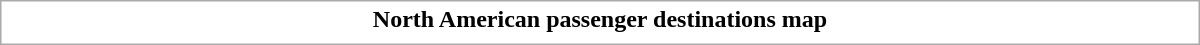<table class="collapsible uncollapsed" style="border:1px #aaa solid; width:50em; margin:0.2em auto">
<tr>
<th>North American passenger destinations map</th>
</tr>
<tr>
<td></td>
</tr>
</table>
